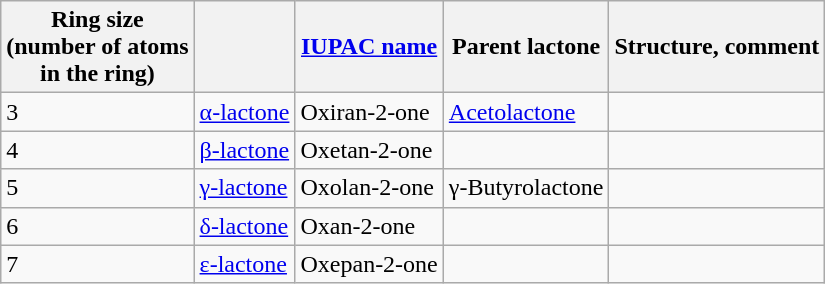<table class="wikitable skin-invert">
<tr>
<th>Ring size<br>(number of atoms<br> in the ring)</th>
<th></th>
<th><a href='#'>IUPAC name</a></th>
<th>Parent lactone</th>
<th>Structure, comment</th>
</tr>
<tr>
<td>3</td>
<td><a href='#'>α-lactone</a></td>
<td>Oxiran-2-one</td>
<td><a href='#'>Acetolactone</a></td>
<td></td>
</tr>
<tr>
<td>4</td>
<td><a href='#'>β-lactone</a></td>
<td>Oxetan-2-one</td>
<td></td>
<td></td>
</tr>
<tr>
<td>5</td>
<td><a href='#'>γ-lactone</a></td>
<td>Oxolan-2-one</td>
<td>γ-Butyrolactone</td>
<td></td>
</tr>
<tr>
<td>6</td>
<td><a href='#'>δ-lactone</a></td>
<td>Oxan-2-one</td>
<td></td>
<td></td>
</tr>
<tr>
<td>7</td>
<td><a href='#'>ε-lactone</a></td>
<td>Oxepan-2-one</td>
<td></td>
<td></td>
</tr>
</table>
